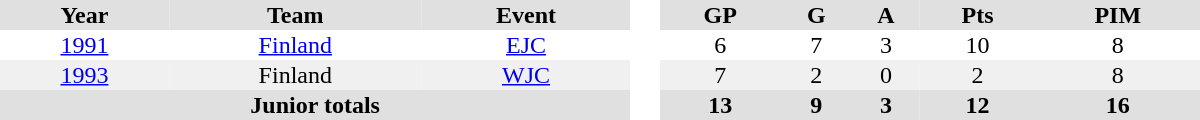<table border="0" cellpadding="1" cellspacing="0" style="text-align:center; width:50em">
<tr ALIGN="center" bgcolor="#e0e0e0">
<th>Year</th>
<th>Team</th>
<th>Event</th>
<th rowspan="99" bgcolor="#ffffff"> </th>
<th>GP</th>
<th>G</th>
<th>A</th>
<th>Pts</th>
<th>PIM</th>
</tr>
<tr>
<td><a href='#'>1991</a></td>
<td><a href='#'>Finland</a></td>
<td><a href='#'>EJC</a></td>
<td>6</td>
<td>7</td>
<td>3</td>
<td>10</td>
<td>8</td>
</tr>
<tr bgcolor="#f0f0f0">
<td><a href='#'>1993</a></td>
<td>Finland</td>
<td><a href='#'>WJC</a></td>
<td>7</td>
<td>2</td>
<td>0</td>
<td>2</td>
<td>8</td>
</tr>
<tr bgcolor="#e0e0e0">
<th colspan=3>Junior totals</th>
<th>13</th>
<th>9</th>
<th>3</th>
<th>12</th>
<th>16</th>
</tr>
</table>
